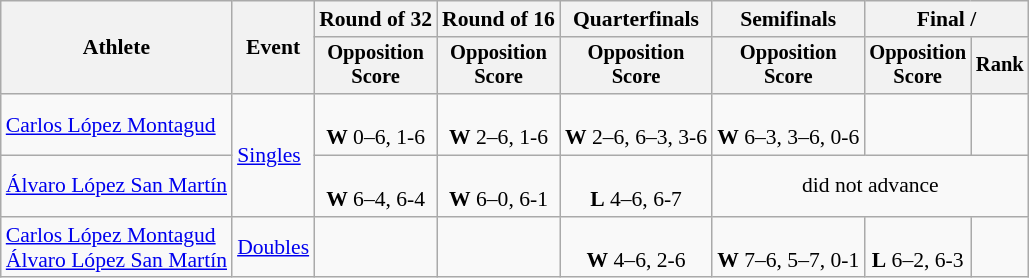<table class=wikitable style="font-size:90%">
<tr>
<th rowspan="2">Athlete</th>
<th rowspan="2">Event</th>
<th>Round of 32</th>
<th>Round of 16</th>
<th>Quarterfinals</th>
<th>Semifinals</th>
<th colspan=2>Final / </th>
</tr>
<tr style="font-size:95%">
<th>Opposition<br>Score</th>
<th>Opposition<br>Score</th>
<th>Opposition<br>Score</th>
<th>Opposition<br>Score</th>
<th>Opposition<br>Score</th>
<th>Rank</th>
</tr>
<tr align=center>
<td align=left><a href='#'>Carlos López Montagud</a></td>
<td align=left rowspan=2><a href='#'>Singles</a></td>
<td><br><strong>W</strong> 0–6, 1-6</td>
<td><br><strong>W</strong> 2–6, 1-6</td>
<td><br><strong>W</strong> 2–6, 6–3, 3-6</td>
<td><br><strong>W</strong> 6–3, 3–6, 0-6</td>
<td><br></td>
<td></td>
</tr>
<tr align=center>
<td align=left><a href='#'>Álvaro López San Martín</a></td>
<td><br><strong>W</strong> 6–4, 6-4</td>
<td><br><strong>W</strong> 6–0, 6-1</td>
<td><br><strong>L</strong> 4–6, 6-7</td>
<td colspan="3">did not advance</td>
</tr>
<tr align=center>
<td align=left><a href='#'>Carlos López Montagud</a><br><a href='#'>Álvaro López San Martín</a></td>
<td align=left><a href='#'>Doubles</a></td>
<td></td>
<td></td>
<td><br><strong>W</strong> 4–6, 2-6</td>
<td><br><strong>W</strong> 7–6, 5–7, 0-1</td>
<td><br><strong>L</strong> 6–2, 6-3</td>
<td></td>
</tr>
</table>
